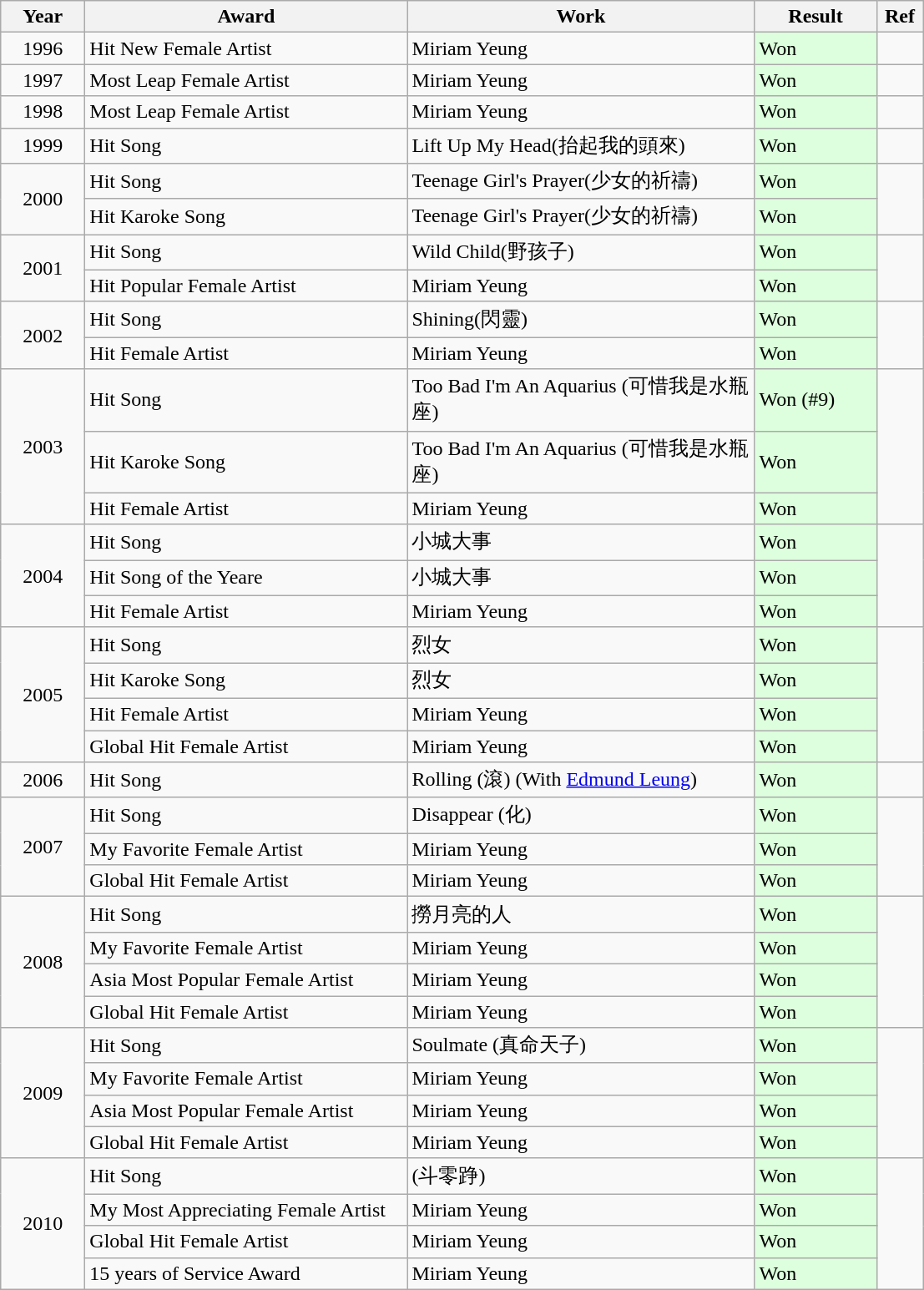<table class="wikitable">
<tr>
<th width=60>Year</th>
<th width="250">Award</th>
<th width="270">Work</th>
<th width="90">Result</th>
<th width="30">Ref</th>
</tr>
<tr>
<td align="center">1996</td>
<td>Hit New Female Artist</td>
<td>Miriam Yeung</td>
<td style="background: #ddffdd"><div>Won</div></td>
<td align="center"></td>
</tr>
<tr>
<td align="center">1997</td>
<td>Most Leap Female Artist</td>
<td>Miriam Yeung</td>
<td style="background: #ddffdd"><div>Won</div></td>
<td align="center"></td>
</tr>
<tr>
<td align="center">1998</td>
<td>Most Leap Female Artist</td>
<td>Miriam Yeung</td>
<td style="background: #ddffdd"><div>Won</div></td>
<td align="center"></td>
</tr>
<tr>
<td align="center">1999</td>
<td>Hit Song</td>
<td>Lift Up My Head(抬起我的頭來)</td>
<td style="background: #ddffdd"><div>Won</div></td>
<td align="center"></td>
</tr>
<tr>
<td rowspan=2 align="center">2000</td>
<td>Hit Song</td>
<td>Teenage Girl's Prayer(少女的祈禱)</td>
<td style="background: #ddffdd"><div>Won</div></td>
<td rowspan=2 align="center"></td>
</tr>
<tr>
<td>Hit Karoke Song</td>
<td>Teenage Girl's Prayer(少女的祈禱)</td>
<td style="background: #ddffdd"><div>Won </div></td>
</tr>
<tr>
<td rowspan=2 align="center">2001</td>
<td>Hit Song</td>
<td>Wild Child(野孩子)</td>
<td style="background: #ddffdd"><div>Won</div></td>
<td rowspan=2 align="center"></td>
</tr>
<tr>
<td>Hit Popular Female Artist</td>
<td>Miriam Yeung</td>
<td style="background: #ddffdd"><div>Won </div></td>
</tr>
<tr>
<td rowspan=2 align="center">2002</td>
<td>Hit Song</td>
<td>Shining(閃靈)</td>
<td style="background: #ddffdd"><div>Won</div></td>
<td rowspan=2 align="center"></td>
</tr>
<tr>
<td>Hit Female Artist</td>
<td>Miriam Yeung</td>
<td style="background: #ddffdd"><div>Won </div></td>
</tr>
<tr>
<td rowspan=3 align="center">2003</td>
<td>Hit Song</td>
<td>Too Bad I'm An Aquarius (可惜我是水瓶座)</td>
<td style="background: #ddffdd"><div>Won (#9)</div></td>
<td rowspan=3 align="center"></td>
</tr>
<tr>
<td>Hit Karoke Song</td>
<td>Too Bad I'm An Aquarius (可惜我是水瓶座)</td>
<td style="background: #ddffdd"><div>Won </div></td>
</tr>
<tr>
<td>Hit Female Artist</td>
<td>Miriam Yeung</td>
<td style="background: #ddffdd"><div>Won </div></td>
</tr>
<tr>
<td rowspan = "3" align="center">2004</td>
<td>Hit Song</td>
<td>小城大事</td>
<td style="background: #ddffdd"><div>Won </div></td>
<td rowspan = "3" align="center"></td>
</tr>
<tr>
<td>Hit Song of the Yeare</td>
<td>小城大事</td>
<td style="background: #ddffdd"><div>Won </div></td>
</tr>
<tr>
<td>Hit Female Artist</td>
<td>Miriam Yeung</td>
<td style="background: #ddffdd"><div>Won </div></td>
</tr>
<tr>
<td rowspan = "4" align="center">2005</td>
<td>Hit Song</td>
<td>烈女</td>
<td style="background: #ddffdd"><div>Won </div></td>
<td rowspan = "4" align="center"></td>
</tr>
<tr>
<td>Hit Karoke Song</td>
<td>烈女</td>
<td style="background: #ddffdd"><div>Won </div></td>
</tr>
<tr>
<td>Hit Female Artist</td>
<td>Miriam Yeung</td>
<td style="background: #ddffdd"><div>Won </div></td>
</tr>
<tr>
<td>Global Hit Female Artist</td>
<td>Miriam Yeung</td>
<td style="background: #ddffdd"><div>Won </div></td>
</tr>
<tr>
<td align="center">2006</td>
<td>Hit Song</td>
<td>Rolling (滾) (With <a href='#'>Edmund Leung</a>)</td>
<td style="background: #ddffdd"><div>Won </div></td>
<td align="center"></td>
</tr>
<tr>
<td rowspan = "3" align="center">2007</td>
<td>Hit Song</td>
<td>Disappear (化)</td>
<td style="background: #ddffdd"><div>Won </div></td>
<td rowspan = "3" align="center"></td>
</tr>
<tr>
<td>My Favorite Female Artist</td>
<td>Miriam Yeung</td>
<td style="background: #ddffdd"><div>Won </div></td>
</tr>
<tr>
<td>Global Hit Female Artist</td>
<td>Miriam Yeung</td>
<td style="background: #ddffdd"><div>Won </div></td>
</tr>
<tr>
<td rowspan = "4" align="center">2008</td>
<td>Hit Song</td>
<td>撈月亮的人</td>
<td style="background: #ddffdd"><div>Won </div></td>
<td rowspan = "4" align="center"></td>
</tr>
<tr>
<td>My Favorite Female Artist</td>
<td>Miriam Yeung</td>
<td style="background: #ddffdd"><div>Won </div></td>
</tr>
<tr>
<td>Asia Most Popular Female Artist</td>
<td>Miriam Yeung</td>
<td style="background: #ddffdd"><div>Won </div></td>
</tr>
<tr>
<td>Global Hit Female Artist</td>
<td>Miriam Yeung</td>
<td style="background: #ddffdd"><div>Won </div></td>
</tr>
<tr>
<td rowspan = "4" align="center">2009</td>
<td>Hit Song</td>
<td>Soulmate (真命天子)</td>
<td style="background: #ddffdd"><div>Won </div></td>
<td rowspan = "4" align="center"></td>
</tr>
<tr>
<td>My Favorite Female Artist</td>
<td>Miriam Yeung</td>
<td style="background: #ddffdd"><div>Won </div></td>
</tr>
<tr>
<td>Asia Most Popular Female Artist</td>
<td>Miriam Yeung</td>
<td style="background: #ddffdd"><div>Won </div></td>
</tr>
<tr>
<td>Global Hit Female Artist</td>
<td>Miriam Yeung</td>
<td style="background: #ddffdd"><div>Won </div></td>
</tr>
<tr>
<td rowspan = "4" align="center">2010</td>
<td>Hit Song</td>
<td>(斗零踭)</td>
<td style="background: #ddffdd"><div>Won </div></td>
<td rowspan = "4" align="center"></td>
</tr>
<tr>
<td>My Most Appreciating Female Artist</td>
<td>Miriam Yeung</td>
<td style="background: #ddffdd"><div>Won </div></td>
</tr>
<tr>
<td>Global Hit Female Artist</td>
<td>Miriam Yeung</td>
<td style="background: #ddffdd"><div>Won </div></td>
</tr>
<tr>
<td>15 years of Service Award</td>
<td>Miriam Yeung</td>
<td style="background: #ddffdd"><div>Won </div></td>
</tr>
</table>
